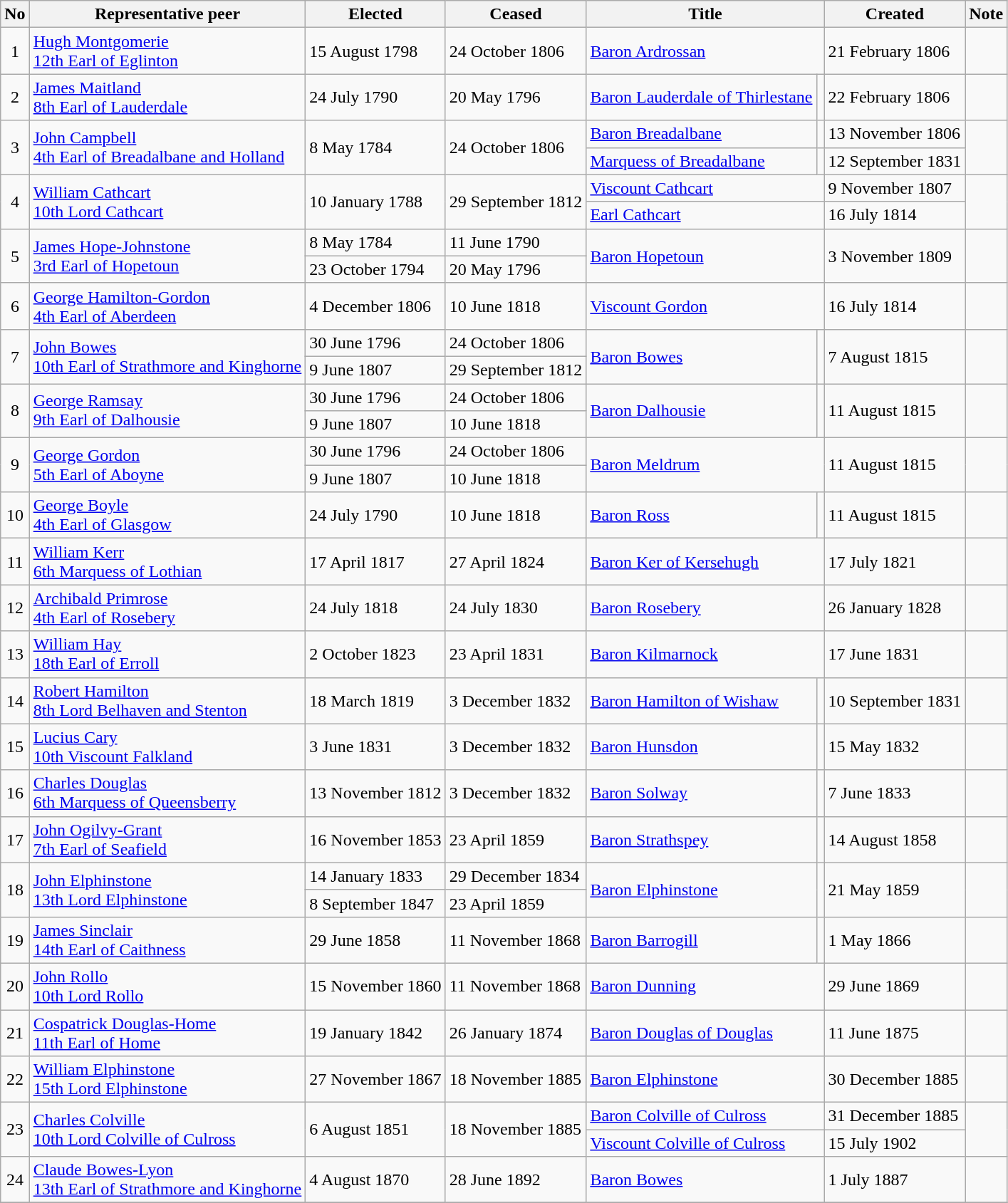<table class="wikitable">
<tr>
<th scope=col>No</th>
<th scope=col> Representative peer</th>
<th scope=col>Elected</th>
<th scope=col>Ceased</th>
<th colspan=2 scope=col> Title</th>
<th scope=col>Created</th>
<th scope=col>Note</th>
</tr>
<tr>
<td align=center>1</td>
<td><a href='#'>Hugh Montgomerie<br>12th Earl of Eglinton</a></td>
<td>15 August 1798</td>
<td>24 October 1806</td>
<td colspan=2><a href='#'>Baron Ardrossan</a></td>
<td>21 February 1806</td>
<td></td>
</tr>
<tr>
<td align=center>2</td>
<td><a href='#'>James Maitland<br>8th Earl of Lauderdale</a></td>
<td>24 July 1790</td>
<td>20 May 1796</td>
<td><a href='#'>Baron Lauderdale of Thirlestane</a></td>
<td></td>
<td>22 February 1806</td>
<td></td>
</tr>
<tr>
<td rowspan=2 align=center>3</td>
<td rowspan=2><a href='#'>John Campbell<br>4th Earl of Breadalbane and Holland</a></td>
<td rowspan=2>8 May 1784</td>
<td rowspan=2>24 October 1806</td>
<td><a href='#'>Baron Breadalbane</a></td>
<td></td>
<td>13 November 1806</td>
<td rowspan=2></td>
</tr>
<tr>
<td><a href='#'>Marquess of Breadalbane</a></td>
<td></td>
<td>12 September 1831</td>
</tr>
<tr>
<td rowspan=2 align=center>4</td>
<td rowspan=2><a href='#'>William Cathcart<br>10th Lord Cathcart</a></td>
<td rowspan=2>10 January 1788</td>
<td rowspan=2>29 September 1812</td>
<td colspan=2><a href='#'>Viscount Cathcart</a></td>
<td>9 November 1807</td>
<td rowspan=2></td>
</tr>
<tr>
<td colspan=2><a href='#'>Earl Cathcart</a></td>
<td>16 July 1814</td>
</tr>
<tr>
<td rowspan=2 align=center>5</td>
<td rowspan=2><a href='#'>James Hope-Johnstone<br>3rd Earl of Hopetoun</a></td>
<td>8 May 1784</td>
<td>11 June 1790</td>
<td colspan=2 rowspan=2><a href='#'>Baron Hopetoun</a></td>
<td rowspan=2>3 November 1809</td>
<td rowspan=2></td>
</tr>
<tr>
<td>23 October 1794</td>
<td>20 May 1796</td>
</tr>
<tr>
<td align=center>6</td>
<td><a href='#'>George Hamilton-Gordon<br>4th Earl of Aberdeen</a></td>
<td>4 December 1806</td>
<td>10 June 1818</td>
<td colspan=2><a href='#'>Viscount Gordon</a></td>
<td>16 July 1814</td>
<td></td>
</tr>
<tr>
<td rowspan=2 align=center>7</td>
<td rowspan=2><a href='#'>John Bowes<br>10th Earl of Strathmore and Kinghorne</a></td>
<td>30 June 1796</td>
<td>24 October 1806</td>
<td rowspan=2><a href='#'>Baron Bowes</a></td>
<td rowspan=2></td>
<td rowspan=2>7 August 1815</td>
<td rowspan=2></td>
</tr>
<tr>
<td>9 June 1807</td>
<td>29 September 1812</td>
</tr>
<tr>
<td rowspan=2 align=center>8</td>
<td rowspan=2><a href='#'>George Ramsay<br>9th Earl of Dalhousie</a></td>
<td>30 June 1796</td>
<td>24 October 1806</td>
<td rowspan=2><a href='#'>Baron Dalhousie</a></td>
<td rowspan=2></td>
<td rowspan=2>11 August 1815</td>
<td rowspan=2></td>
</tr>
<tr>
<td>9 June 1807</td>
<td>10 June 1818</td>
</tr>
<tr>
<td rowspan=2 align=center>9</td>
<td rowspan=2><a href='#'>George Gordon<br>5th Earl of Aboyne</a></td>
<td>30 June 1796</td>
<td>24 October 1806</td>
<td colspan=2 rowspan=2><a href='#'>Baron Meldrum</a></td>
<td rowspan=2>11 August 1815</td>
<td rowspan=2></td>
</tr>
<tr>
<td>9 June 1807</td>
<td>10 June 1818</td>
</tr>
<tr>
<td align=center>10</td>
<td><a href='#'>George Boyle<br>4th Earl of Glasgow</a></td>
<td>24 July 1790</td>
<td>10 June 1818</td>
<td><a href='#'>Baron Ross</a></td>
<td></td>
<td>11 August 1815</td>
<td></td>
</tr>
<tr>
<td align=center>11</td>
<td><a href='#'>William Kerr<br>6th Marquess of Lothian</a></td>
<td>17 April 1817</td>
<td>27 April 1824</td>
<td colspan=2><a href='#'>Baron Ker of Kersehugh</a></td>
<td>17 July 1821</td>
<td></td>
</tr>
<tr>
<td align=center>12</td>
<td><a href='#'>Archibald Primrose<br>4th Earl of Rosebery</a></td>
<td>24 July 1818</td>
<td>24 July 1830</td>
<td colspan=2><a href='#'>Baron Rosebery</a></td>
<td>26 January 1828</td>
<td></td>
</tr>
<tr>
<td align=center>13</td>
<td><a href='#'>William Hay<br>18th Earl of Erroll</a></td>
<td>2 October 1823</td>
<td>23 April 1831</td>
<td colspan=2><a href='#'>Baron Kilmarnock</a></td>
<td>17 June 1831</td>
<td></td>
</tr>
<tr>
<td align=center>14</td>
<td><a href='#'>Robert Hamilton<br>8th Lord Belhaven and Stenton</a></td>
<td>18 March 1819</td>
<td>3 December 1832</td>
<td><a href='#'>Baron Hamilton of Wishaw</a></td>
<td></td>
<td>10 September 1831</td>
<td></td>
</tr>
<tr>
<td align=center>15</td>
<td><a href='#'>Lucius Cary<br>10th Viscount Falkland</a></td>
<td>3 June 1831</td>
<td>3 December 1832</td>
<td><a href='#'>Baron Hunsdon</a></td>
<td></td>
<td>15 May 1832</td>
<td></td>
</tr>
<tr>
<td align=center>16</td>
<td><a href='#'>Charles Douglas<br>6th Marquess of Queensberry</a></td>
<td>13 November 1812</td>
<td>3 December 1832</td>
<td><a href='#'>Baron Solway</a></td>
<td></td>
<td>7 June 1833</td>
<td></td>
</tr>
<tr>
<td align=center>17</td>
<td><a href='#'>John Ogilvy-Grant<br>7th Earl of Seafield</a></td>
<td>16 November 1853</td>
<td>23 April 1859</td>
<td><a href='#'>Baron Strathspey</a></td>
<td></td>
<td>14 August 1858</td>
<td></td>
</tr>
<tr>
<td rowspan=2 align=center>18</td>
<td rowspan=2><a href='#'>John Elphinstone<br>13th Lord Elphinstone</a></td>
<td>14 January 1833</td>
<td>29 December 1834</td>
<td rowspan=2><a href='#'>Baron Elphinstone</a></td>
<td rowspan=2></td>
<td rowspan=2>21 May 1859</td>
<td rowspan=2></td>
</tr>
<tr>
<td>8 September 1847</td>
<td>23 April 1859</td>
</tr>
<tr>
<td align=center>19</td>
<td><a href='#'>James Sinclair<br>14th Earl of Caithness</a></td>
<td>29 June 1858</td>
<td>11 November 1868</td>
<td><a href='#'>Baron Barrogill</a></td>
<td></td>
<td>1 May 1866</td>
<td></td>
</tr>
<tr>
<td align=center>20</td>
<td><a href='#'>John Rollo<br>10th Lord Rollo</a></td>
<td>15 November 1860</td>
<td>11 November 1868</td>
<td colspan=2><a href='#'>Baron Dunning</a></td>
<td>29 June 1869</td>
<td></td>
</tr>
<tr>
<td align=center>21</td>
<td><a href='#'>Cospatrick Douglas-Home<br>11th Earl of Home</a></td>
<td>19 January 1842</td>
<td>26 January 1874</td>
<td colspan=2><a href='#'>Baron Douglas of Douglas</a></td>
<td>11 June 1875</td>
<td></td>
</tr>
<tr>
<td align=center>22</td>
<td><a href='#'>William Elphinstone<br>15th Lord Elphinstone</a></td>
<td>27 November 1867</td>
<td>18 November 1885</td>
<td colspan=2><a href='#'>Baron Elphinstone</a></td>
<td>30 December 1885</td>
<td></td>
</tr>
<tr>
<td rowspan=2 align=center>23</td>
<td rowspan=2><a href='#'>Charles Colville<br>10th Lord Colville of Culross</a></td>
<td rowspan=2>6 August 1851</td>
<td rowspan=2>18 November 1885</td>
<td colspan=2><a href='#'>Baron Colville of Culross</a></td>
<td>31 December 1885</td>
<td rowspan=2></td>
</tr>
<tr>
<td colspan=2><a href='#'>Viscount Colville of Culross</a></td>
<td>15 July 1902</td>
</tr>
<tr>
<td align=center>24</td>
<td><a href='#'>Claude Bowes-Lyon<br>13th Earl of Strathmore and Kinghorne</a></td>
<td>4 August 1870</td>
<td>28 June 1892</td>
<td colspan=2><a href='#'>Baron Bowes</a></td>
<td>1 July 1887</td>
<td></td>
</tr>
<tr>
</tr>
</table>
